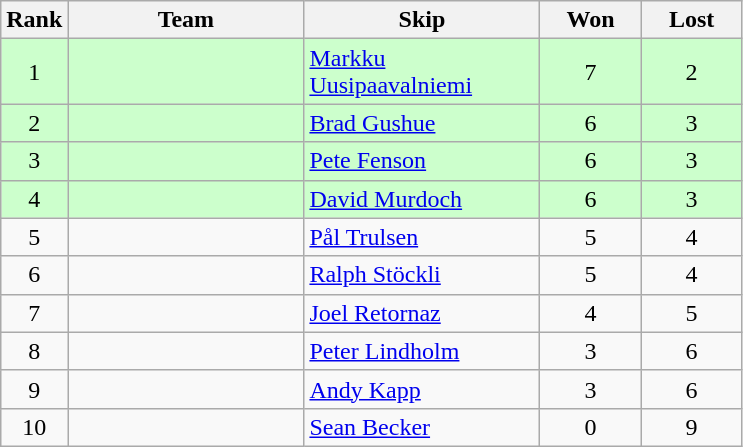<table class="wikitable" style="text-align:center;">
<tr>
<th width=25>Rank</th>
<th width=150>Team</th>
<th width=150>Skip</th>
<th width=60>Won</th>
<th width=60>Lost</th>
</tr>
<tr bgcolor="#ccffcc">
<td>1</td>
<td align=left></td>
<td align=left><a href='#'>Markku Uusipaavalniemi</a></td>
<td>7</td>
<td>2</td>
</tr>
<tr bgcolor="#ccffcc">
<td>2</td>
<td align=left></td>
<td align=left><a href='#'>Brad Gushue</a></td>
<td>6</td>
<td>3</td>
</tr>
<tr bgcolor="#ccffcc">
<td>3</td>
<td align=left></td>
<td align=left><a href='#'>Pete Fenson</a></td>
<td>6</td>
<td>3</td>
</tr>
<tr bgcolor="#ccffcc">
<td>4</td>
<td align=left></td>
<td align=left><a href='#'>David Murdoch</a></td>
<td>6</td>
<td>3</td>
</tr>
<tr>
<td>5</td>
<td align=left></td>
<td align=left><a href='#'>Pål Trulsen</a></td>
<td>5</td>
<td>4</td>
</tr>
<tr>
<td>6</td>
<td align=left></td>
<td align=left><a href='#'>Ralph Stöckli</a></td>
<td>5</td>
<td>4</td>
</tr>
<tr>
<td>7</td>
<td align=left></td>
<td align=left><a href='#'>Joel Retornaz</a></td>
<td>4</td>
<td>5</td>
</tr>
<tr>
<td>8</td>
<td align=left></td>
<td align=left><a href='#'>Peter Lindholm</a></td>
<td>3</td>
<td>6</td>
</tr>
<tr>
<td>9</td>
<td align=left></td>
<td align=left><a href='#'>Andy Kapp</a></td>
<td>3</td>
<td>6</td>
</tr>
<tr>
<td>10</td>
<td align=left></td>
<td align=left><a href='#'>Sean Becker</a></td>
<td>0</td>
<td>9</td>
</tr>
</table>
